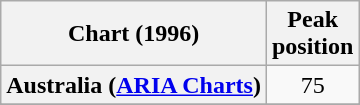<table class="wikitable sortable plainrowheaders" style="text-align:center">
<tr>
<th scope="col">Chart (1996)</th>
<th scope="col">Peak<br>position</th>
</tr>
<tr>
<th scope="row">Australia (<a href='#'>ARIA Charts</a>)</th>
<td align="center">75</td>
</tr>
<tr>
</tr>
<tr>
</tr>
<tr>
</tr>
<tr>
</tr>
<tr>
</tr>
<tr>
</tr>
</table>
